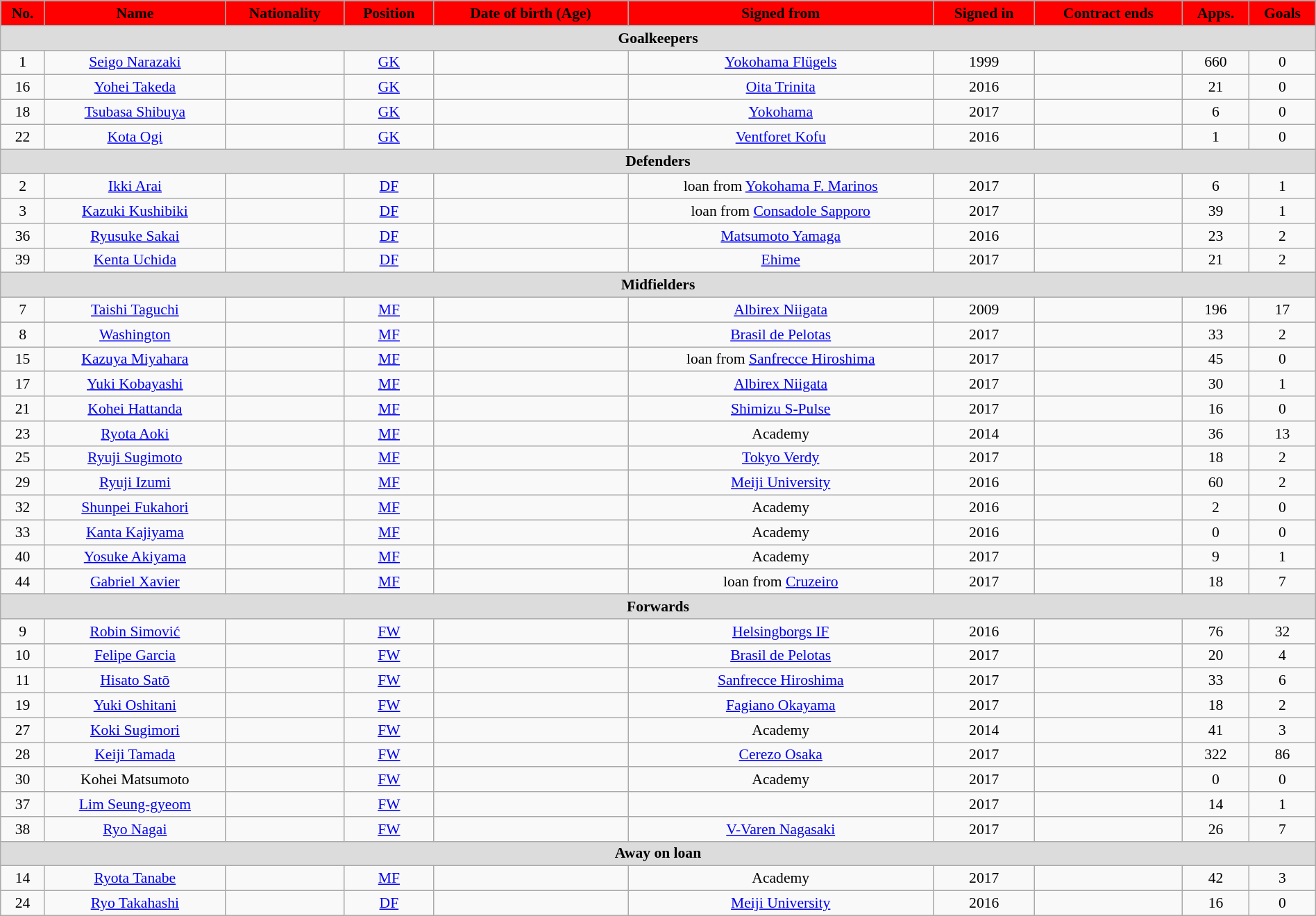<table class="wikitable"  style="text-align:center; font-size:90%; width:100%;">
<tr>
<th style="background:#FF0000; color:#000000; text-align:center;">No.</th>
<th style="background:#FF0000; color:#000000; text-align:center;">Name</th>
<th style="background:#FF0000; color:#000000; text-align:center;">Nationality</th>
<th style="background:#FF0000; color:#000000; text-align:center;">Position</th>
<th style="background:#FF0000; color:#000000; text-align:center;">Date of birth (Age)</th>
<th style="background:#FF0000; color:#000000; text-align:center;">Signed from</th>
<th style="background:#FF0000; color:#000000; text-align:center;">Signed in</th>
<th style="background:#FF0000; color:#000000; text-align:center;">Contract ends</th>
<th style="background:#FF0000; color:#000000; text-align:center;">Apps.</th>
<th style="background:#FF0000; color:#000000; text-align:center;">Goals</th>
</tr>
<tr>
<th colspan="11"  style="background:#dcdcdc; text-align:center;">Goalkeepers</th>
</tr>
<tr>
<td>1</td>
<td><a href='#'>Seigo Narazaki</a></td>
<td></td>
<td><a href='#'>GK</a></td>
<td></td>
<td><a href='#'>Yokohama Flügels</a></td>
<td>1999</td>
<td></td>
<td>660</td>
<td>0</td>
</tr>
<tr>
<td>16</td>
<td><a href='#'>Yohei Takeda</a></td>
<td></td>
<td><a href='#'>GK</a></td>
<td></td>
<td><a href='#'>Oita Trinita</a></td>
<td>2016</td>
<td></td>
<td>21</td>
<td>0</td>
</tr>
<tr>
<td>18</td>
<td><a href='#'>Tsubasa Shibuya</a></td>
<td></td>
<td><a href='#'>GK</a></td>
<td></td>
<td><a href='#'>Yokohama</a></td>
<td>2017</td>
<td></td>
<td>6</td>
<td>0</td>
</tr>
<tr>
<td>22</td>
<td><a href='#'>Kota Ogi</a></td>
<td></td>
<td><a href='#'>GK</a></td>
<td></td>
<td><a href='#'>Ventforet Kofu</a></td>
<td>2016</td>
<td></td>
<td>1</td>
<td>0</td>
</tr>
<tr>
<th colspan="11"  style="background:#dcdcdc; text-align:center;">Defenders</th>
</tr>
<tr>
<td>2</td>
<td><a href='#'>Ikki Arai</a></td>
<td></td>
<td><a href='#'>DF</a></td>
<td></td>
<td>loan from <a href='#'>Yokohama F. Marinos</a></td>
<td>2017</td>
<td></td>
<td>6</td>
<td>1</td>
</tr>
<tr>
<td>3</td>
<td><a href='#'>Kazuki Kushibiki</a></td>
<td></td>
<td><a href='#'>DF</a></td>
<td></td>
<td>loan from <a href='#'>Consadole Sapporo</a></td>
<td>2017</td>
<td></td>
<td>39</td>
<td>1</td>
</tr>
<tr>
<td>36</td>
<td><a href='#'>Ryusuke Sakai</a></td>
<td></td>
<td><a href='#'>DF</a></td>
<td></td>
<td><a href='#'>Matsumoto Yamaga</a></td>
<td>2016</td>
<td></td>
<td>23</td>
<td>2</td>
</tr>
<tr>
<td>39</td>
<td><a href='#'>Kenta Uchida</a></td>
<td></td>
<td><a href='#'>DF</a></td>
<td></td>
<td><a href='#'>Ehime</a></td>
<td>2017</td>
<td></td>
<td>21</td>
<td>2</td>
</tr>
<tr>
<th colspan="11"  style="background:#dcdcdc; text-align:center;">Midfielders</th>
</tr>
<tr>
<td>7</td>
<td><a href='#'>Taishi Taguchi</a></td>
<td></td>
<td><a href='#'>MF</a></td>
<td></td>
<td><a href='#'>Albirex Niigata</a></td>
<td>2009</td>
<td></td>
<td>196</td>
<td>17</td>
</tr>
<tr>
<td>8</td>
<td><a href='#'>Washington</a></td>
<td></td>
<td><a href='#'>MF</a></td>
<td></td>
<td><a href='#'>Brasil de Pelotas</a></td>
<td>2017</td>
<td></td>
<td>33</td>
<td>2</td>
</tr>
<tr>
<td>15</td>
<td><a href='#'>Kazuya Miyahara</a></td>
<td></td>
<td><a href='#'>MF</a></td>
<td></td>
<td>loan from <a href='#'>Sanfrecce Hiroshima</a></td>
<td>2017</td>
<td></td>
<td>45</td>
<td>0</td>
</tr>
<tr>
<td>17</td>
<td><a href='#'>Yuki Kobayashi</a></td>
<td></td>
<td><a href='#'>MF</a></td>
<td></td>
<td><a href='#'>Albirex Niigata</a></td>
<td>2017</td>
<td></td>
<td>30</td>
<td>1</td>
</tr>
<tr>
<td>21</td>
<td><a href='#'>Kohei Hattanda</a></td>
<td></td>
<td><a href='#'>MF</a></td>
<td></td>
<td><a href='#'>Shimizu S-Pulse</a></td>
<td>2017</td>
<td></td>
<td>16</td>
<td>0</td>
</tr>
<tr>
<td>23</td>
<td><a href='#'>Ryota Aoki</a></td>
<td></td>
<td><a href='#'>MF</a></td>
<td></td>
<td>Academy</td>
<td>2014</td>
<td></td>
<td>36</td>
<td>13</td>
</tr>
<tr>
<td>25</td>
<td><a href='#'>Ryuji Sugimoto</a></td>
<td></td>
<td><a href='#'>MF</a></td>
<td></td>
<td><a href='#'>Tokyo Verdy</a></td>
<td>2017</td>
<td></td>
<td>18</td>
<td>2</td>
</tr>
<tr>
<td>29</td>
<td><a href='#'>Ryuji Izumi</a></td>
<td></td>
<td><a href='#'>MF</a></td>
<td></td>
<td><a href='#'>Meiji University</a></td>
<td>2016</td>
<td></td>
<td>60</td>
<td>2</td>
</tr>
<tr>
<td>32</td>
<td><a href='#'>Shunpei Fukahori</a></td>
<td></td>
<td><a href='#'>MF</a></td>
<td></td>
<td>Academy</td>
<td>2016</td>
<td></td>
<td>2</td>
<td>0</td>
</tr>
<tr>
<td>33</td>
<td><a href='#'>Kanta Kajiyama</a></td>
<td></td>
<td><a href='#'>MF</a></td>
<td></td>
<td>Academy</td>
<td>2016</td>
<td></td>
<td>0</td>
<td>0</td>
</tr>
<tr>
<td>40</td>
<td><a href='#'>Yosuke Akiyama</a></td>
<td></td>
<td><a href='#'>MF</a></td>
<td></td>
<td>Academy</td>
<td>2017</td>
<td></td>
<td>9</td>
<td>1</td>
</tr>
<tr>
<td>44</td>
<td><a href='#'>Gabriel Xavier</a></td>
<td></td>
<td><a href='#'>MF</a></td>
<td></td>
<td>loan from <a href='#'>Cruzeiro</a></td>
<td>2017</td>
<td></td>
<td>18</td>
<td>7</td>
</tr>
<tr>
<th colspan="11"  style="background:#dcdcdc; text-align:center;">Forwards</th>
</tr>
<tr>
<td>9</td>
<td><a href='#'>Robin Simović</a></td>
<td></td>
<td><a href='#'>FW</a></td>
<td></td>
<td><a href='#'>Helsingborgs IF</a></td>
<td>2016</td>
<td></td>
<td>76</td>
<td>32</td>
</tr>
<tr>
<td>10</td>
<td><a href='#'>Felipe Garcia</a></td>
<td></td>
<td><a href='#'>FW</a></td>
<td></td>
<td><a href='#'>Brasil de Pelotas</a></td>
<td>2017</td>
<td></td>
<td>20</td>
<td>4</td>
</tr>
<tr>
<td>11</td>
<td><a href='#'>Hisato Satō</a></td>
<td></td>
<td><a href='#'>FW</a></td>
<td></td>
<td><a href='#'>Sanfrecce Hiroshima</a></td>
<td>2017</td>
<td></td>
<td>33</td>
<td>6</td>
</tr>
<tr>
<td>19</td>
<td><a href='#'>Yuki Oshitani</a></td>
<td></td>
<td><a href='#'>FW</a></td>
<td></td>
<td><a href='#'>Fagiano Okayama</a></td>
<td>2017</td>
<td></td>
<td>18</td>
<td>2</td>
</tr>
<tr>
<td>27</td>
<td><a href='#'>Koki Sugimori</a></td>
<td></td>
<td><a href='#'>FW</a></td>
<td></td>
<td>Academy</td>
<td>2014</td>
<td></td>
<td>41</td>
<td>3</td>
</tr>
<tr>
<td>28</td>
<td><a href='#'>Keiji Tamada</a></td>
<td></td>
<td><a href='#'>FW</a></td>
<td></td>
<td><a href='#'>Cerezo Osaka</a></td>
<td>2017</td>
<td></td>
<td>322</td>
<td>86</td>
</tr>
<tr>
<td>30</td>
<td>Kohei Matsumoto</td>
<td></td>
<td><a href='#'>FW</a></td>
<td></td>
<td>Academy</td>
<td>2017</td>
<td></td>
<td>0</td>
<td>0</td>
</tr>
<tr>
<td>37</td>
<td><a href='#'>Lim Seung-gyeom</a></td>
<td></td>
<td><a href='#'>FW</a></td>
<td></td>
<td></td>
<td>2017</td>
<td></td>
<td>14</td>
<td>1</td>
</tr>
<tr>
<td>38</td>
<td><a href='#'>Ryo Nagai</a></td>
<td></td>
<td><a href='#'>FW</a></td>
<td></td>
<td><a href='#'>V-Varen Nagasaki</a></td>
<td>2017</td>
<td></td>
<td>26</td>
<td>7</td>
</tr>
<tr>
<th colspan="11"  style="background:#dcdcdc; text-align:center;">Away on loan</th>
</tr>
<tr>
<td>14</td>
<td><a href='#'>Ryota Tanabe</a></td>
<td></td>
<td><a href='#'>MF</a></td>
<td></td>
<td>Academy</td>
<td>2017</td>
<td></td>
<td>42</td>
<td>3</td>
</tr>
<tr>
<td>24</td>
<td><a href='#'>Ryo Takahashi</a></td>
<td></td>
<td><a href='#'>DF</a></td>
<td></td>
<td><a href='#'>Meiji University</a></td>
<td>2016</td>
<td></td>
<td>16</td>
<td>0</td>
</tr>
</table>
